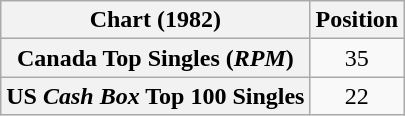<table class="wikitable plainrowheaders" style="text-align:center">
<tr>
<th scope="col">Chart (1982)</th>
<th scope="col">Position</th>
</tr>
<tr>
<th scope="row">Canada Top Singles (<em>RPM</em>)</th>
<td>35</td>
</tr>
<tr>
<th scope="row">US <em>Cash Box</em> Top 100 Singles</th>
<td>22</td>
</tr>
</table>
